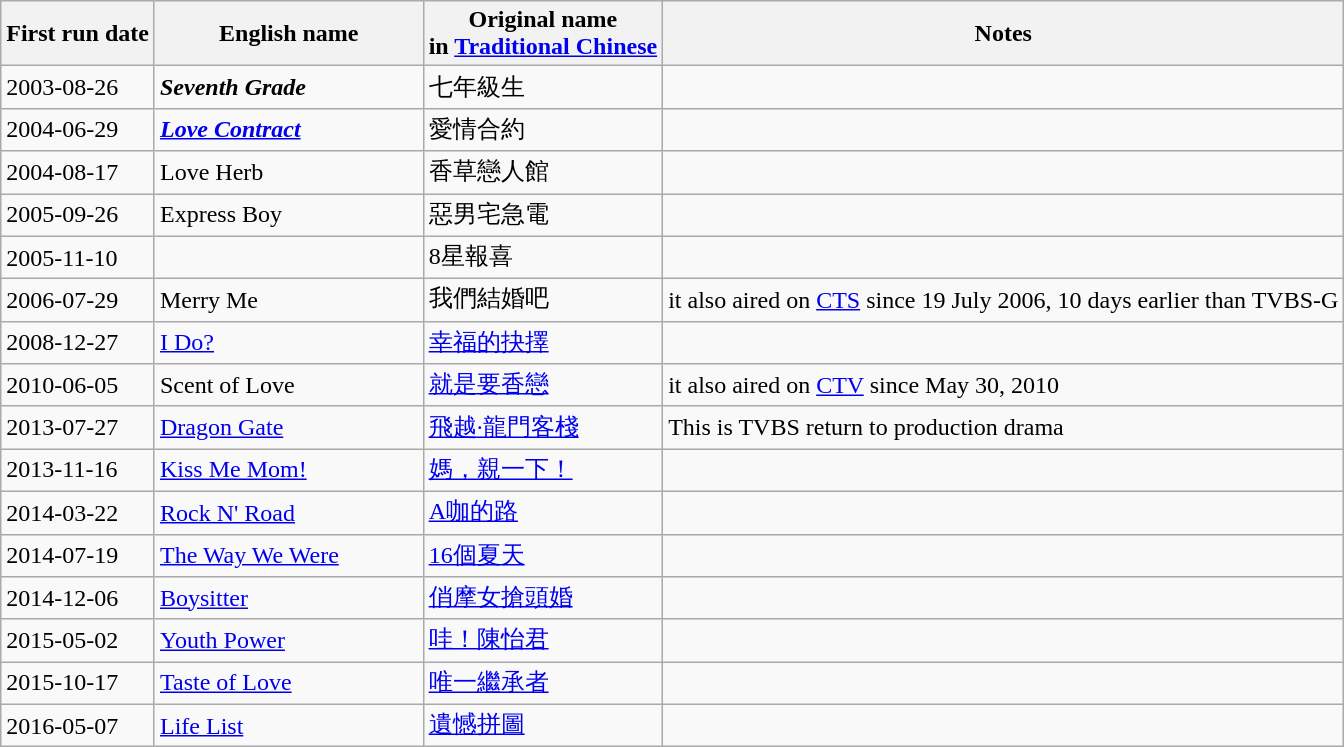<table class=wikitable>
<tr>
<th>First run date</th>
<th width="20%">English name</th>
<th>Original name<br>in <a href='#'>Traditional Chinese</a></th>
<th>Notes</th>
</tr>
<tr>
<td>2003-08-26</td>
<td><strong><em>Seventh Grade</em></strong></td>
<td>七年級生</td>
<td></td>
</tr>
<tr>
<td>2004-06-29</td>
<td><strong><em><a href='#'>Love Contract</a><strong></td>
<td>愛情合約</td>
<td></td>
</tr>
<tr>
<td>2004-08-17</td>
<td></em></strong>Love Herb<strong><em></td>
<td>香草戀人館</td>
<td></td>
</tr>
<tr>
<td>2005-09-26</td>
<td></em></strong>Express Boy<strong><em></td>
<td>惡男宅急電</td>
<td></td>
</tr>
<tr>
<td>2005-11-10</td>
<td></td>
<td>8星報喜</td>
<td></td>
</tr>
<tr>
<td>2006-07-29</td>
<td></em></strong>Merry Me<strong><em></td>
<td>我們結婚吧</td>
<td>it also aired on <a href='#'>CTS</a> since 19 July 2006, 10 days earlier than TVBS-G</td>
</tr>
<tr>
<td>2008-12-27</td>
<td></em></strong><a href='#'>I Do?</a><strong><em></td>
<td><a href='#'>幸福的抉擇</a></td>
<td></td>
</tr>
<tr>
<td>2010-06-05</td>
<td></em></strong>Scent of Love<strong><em></td>
<td><a href='#'>就是要香戀</a></td>
<td>it also aired on <a href='#'>CTV</a> since May 30, 2010</td>
</tr>
<tr>
<td>2013-07-27</td>
<td></em></strong><a href='#'>Dragon Gate</a><strong><em></td>
<td><a href='#'>飛越·龍門客棧</a></td>
<td>This is TVBS return to production drama</td>
</tr>
<tr>
<td>2013-11-16</td>
<td></em></strong><a href='#'>Kiss Me Mom!</a><strong><em></td>
<td><a href='#'>媽，親一下！</a></td>
<td></td>
</tr>
<tr>
<td>2014-03-22</td>
<td></em></strong><a href='#'>Rock N' Road</a><strong><em></td>
<td><a href='#'>A咖的路</a></td>
<td></td>
</tr>
<tr>
<td>2014-07-19</td>
<td></em></strong><a href='#'>The Way We Were</a><strong><em></td>
<td><a href='#'>16個夏天</a></td>
<td></td>
</tr>
<tr>
<td>2014-12-06</td>
<td></em></strong><a href='#'>Boysitter</a><strong><em></td>
<td><a href='#'>俏摩女搶頭婚</a></td>
<td></td>
</tr>
<tr>
<td>2015-05-02</td>
<td></em></strong><a href='#'>Youth Power</a><strong><em></td>
<td><a href='#'>哇！陳怡君</a></td>
<td></td>
</tr>
<tr>
<td>2015-10-17</td>
<td></em></strong><a href='#'>Taste of Love</a><strong><em></td>
<td><a href='#'>唯一繼承者</a></td>
<td></td>
</tr>
<tr>
<td>2016-05-07</td>
<td></em></strong><a href='#'>Life List</a><strong><em></td>
<td><a href='#'>遺憾拼圖</a></td>
<td></td>
</tr>
</table>
